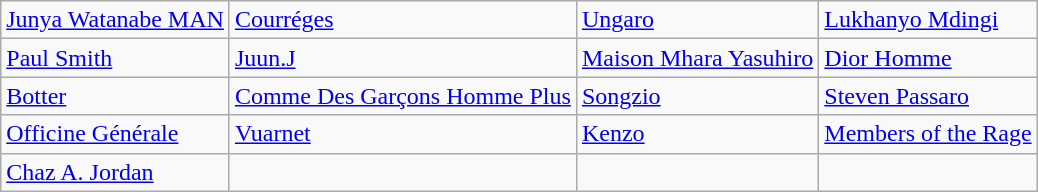<table class="wikitable">
<tr>
<td><a href='#'>Junya Watanabe MAN</a></td>
<td><a href='#'>Courréges</a></td>
<td><a href='#'>Ungaro</a></td>
<td><a href='#'>Lukhanyo Mdingi</a></td>
</tr>
<tr>
<td><a href='#'>Paul Smith</a></td>
<td><a href='#'>Juun.J</a></td>
<td><a href='#'>Maison Mhara Yasuhiro</a></td>
<td><a href='#'>Dior Homme</a></td>
</tr>
<tr>
<td><a href='#'>Botter</a></td>
<td><a href='#'>Comme Des Garçons Homme Plus</a></td>
<td><a href='#'>Songzio</a></td>
<td><a href='#'>Steven Passaro</a></td>
</tr>
<tr>
<td><a href='#'>Officine Générale</a></td>
<td><a href='#'>Vuarnet</a></td>
<td><a href='#'>Kenzo</a></td>
<td><a href='#'>Members of the Rage</a></td>
</tr>
<tr>
<td><a href='#'>Chaz A. Jordan</a></td>
<td></td>
<td></td>
<td></td>
</tr>
</table>
